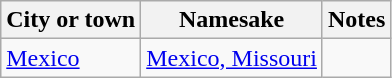<table class="wikitable">
<tr>
<th>City or town</th>
<th>Namesake</th>
<th>Notes</th>
</tr>
<tr>
<td><a href='#'>Mexico</a></td>
<td><a href='#'>Mexico, Missouri</a></td>
<td></td>
</tr>
</table>
